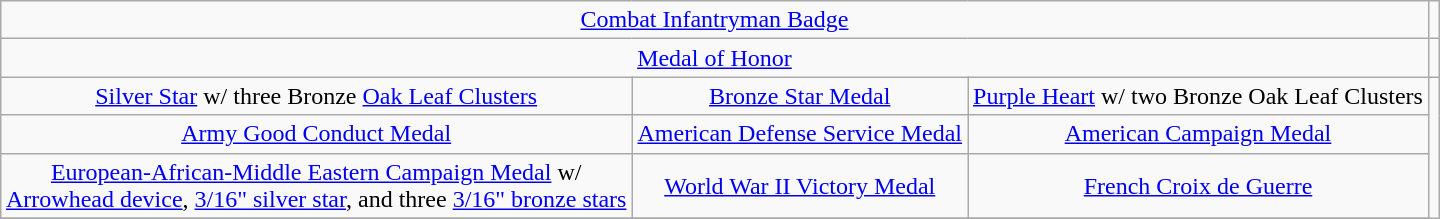<table class="wikitable" style="margin:1em auto; text-align:center;">
<tr>
<td colspan="13"><a href='#'>Combat Infantryman Badge</a></td>
</tr>
<tr>
<td colspan="13"><a href='#'>Medal of Honor</a></td>
<td></td>
</tr>
<tr>
<td><a href='#'>Silver Star</a> w/ three Bronze <a href='#'>Oak Leaf Clusters</a></td>
<td><a href='#'>Bronze Star Medal</a></td>
<td><a href='#'>Purple Heart</a> w/ two Bronze Oak Leaf Clusters</td>
</tr>
<tr>
<td><a href='#'>Army Good Conduct Medal</a></td>
<td><a href='#'>American Defense Service Medal</a></td>
<td><a href='#'>American Campaign Medal</a></td>
</tr>
<tr>
<td><a href='#'>European-African-Middle Eastern Campaign Medal</a> w/ <br><a href='#'>Arrowhead device</a>, <a href='#'>3/16" silver star</a>, and three <a href='#'>3/16" bronze stars</a></td>
<td><a href='#'>World War II Victory Medal</a></td>
<td><a href='#'>French Croix de Guerre</a></td>
</tr>
<tr>
</tr>
</table>
